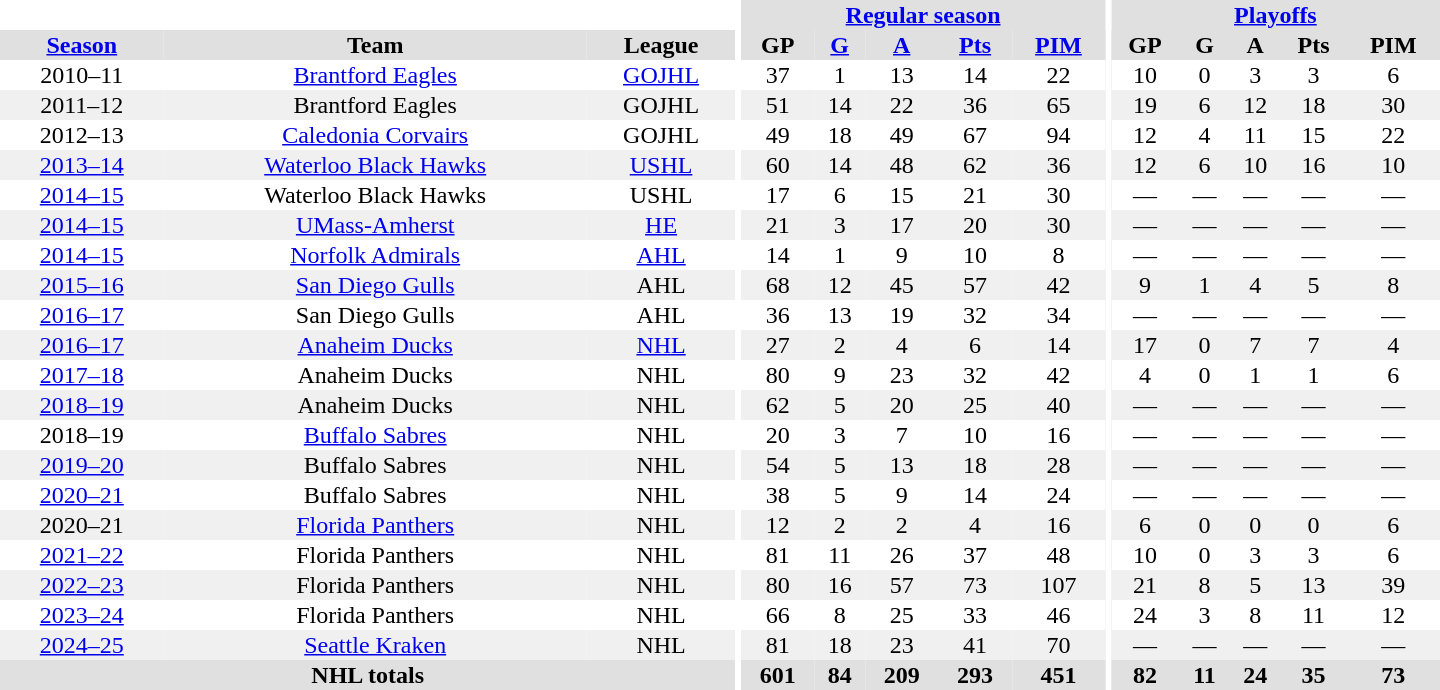<table border="0" cellpadding="1" cellspacing="0" style="text-align:center; width:60em;">
<tr bgcolor="#e0e0e0">
<th colspan="3" bgcolor="#ffffff"></th>
<th rowspan="100" bgcolor="#ffffff"></th>
<th colspan="5"><a href='#'>Regular season</a></th>
<th rowspan="100" bgcolor="#ffffff"></th>
<th colspan="5"><a href='#'>Playoffs</a></th>
</tr>
<tr bgcolor="#e0e0e0">
<th><a href='#'>Season</a></th>
<th>Team</th>
<th>League</th>
<th>GP</th>
<th><a href='#'>G</a></th>
<th><a href='#'>A</a></th>
<th><a href='#'>Pts</a></th>
<th><a href='#'>PIM</a></th>
<th>GP</th>
<th>G</th>
<th>A</th>
<th>Pts</th>
<th>PIM</th>
</tr>
<tr>
<td>2010–11</td>
<td><a href='#'>Brantford Eagles</a></td>
<td><a href='#'>GOJHL</a></td>
<td>37</td>
<td>1</td>
<td>13</td>
<td>14</td>
<td>22</td>
<td>10</td>
<td>0</td>
<td>3</td>
<td>3</td>
<td>6</td>
</tr>
<tr bgcolor="#f0f0f0">
<td>2011–12</td>
<td>Brantford Eagles</td>
<td>GOJHL</td>
<td>51</td>
<td>14</td>
<td>22</td>
<td>36</td>
<td>65</td>
<td>19</td>
<td>6</td>
<td>12</td>
<td>18</td>
<td>30</td>
</tr>
<tr>
<td>2012–13</td>
<td><a href='#'>Caledonia Corvairs</a></td>
<td>GOJHL</td>
<td>49</td>
<td>18</td>
<td>49</td>
<td>67</td>
<td>94</td>
<td>12</td>
<td>4</td>
<td>11</td>
<td>15</td>
<td>22</td>
</tr>
<tr bgcolor="#f0f0f0">
<td><a href='#'>2013–14</a></td>
<td><a href='#'>Waterloo Black Hawks</a></td>
<td><a href='#'>USHL</a></td>
<td>60</td>
<td>14</td>
<td>48</td>
<td>62</td>
<td>36</td>
<td>12</td>
<td>6</td>
<td>10</td>
<td>16</td>
<td>10</td>
</tr>
<tr>
<td><a href='#'>2014–15</a></td>
<td>Waterloo Black Hawks</td>
<td>USHL</td>
<td>17</td>
<td>6</td>
<td>15</td>
<td>21</td>
<td>30</td>
<td>—</td>
<td>—</td>
<td>—</td>
<td>—</td>
<td>—</td>
</tr>
<tr bgcolor="#f0f0f0">
<td><a href='#'>2014–15</a></td>
<td><a href='#'>UMass-Amherst</a></td>
<td><a href='#'>HE</a></td>
<td>21</td>
<td>3</td>
<td>17</td>
<td>20</td>
<td>30</td>
<td>—</td>
<td>—</td>
<td>—</td>
<td>—</td>
<td>—</td>
</tr>
<tr>
<td><a href='#'>2014–15</a></td>
<td><a href='#'>Norfolk Admirals</a></td>
<td><a href='#'>AHL</a></td>
<td>14</td>
<td>1</td>
<td>9</td>
<td>10</td>
<td>8</td>
<td>—</td>
<td>—</td>
<td>—</td>
<td>—</td>
<td>—</td>
</tr>
<tr bgcolor="#f0f0f0">
<td><a href='#'>2015–16</a></td>
<td><a href='#'>San Diego Gulls</a></td>
<td>AHL</td>
<td>68</td>
<td>12</td>
<td>45</td>
<td>57</td>
<td>42</td>
<td>9</td>
<td>1</td>
<td>4</td>
<td>5</td>
<td>8</td>
</tr>
<tr>
<td><a href='#'>2016–17</a></td>
<td>San Diego Gulls</td>
<td>AHL</td>
<td>36</td>
<td>13</td>
<td>19</td>
<td>32</td>
<td>34</td>
<td>—</td>
<td>—</td>
<td>—</td>
<td>—</td>
<td>—</td>
</tr>
<tr bgcolor="#f0f0f0">
<td><a href='#'>2016–17</a></td>
<td><a href='#'>Anaheim Ducks</a></td>
<td><a href='#'>NHL</a></td>
<td>27</td>
<td>2</td>
<td>4</td>
<td>6</td>
<td>14</td>
<td>17</td>
<td>0</td>
<td>7</td>
<td>7</td>
<td>4</td>
</tr>
<tr>
<td><a href='#'>2017–18</a></td>
<td>Anaheim Ducks</td>
<td>NHL</td>
<td>80</td>
<td>9</td>
<td>23</td>
<td>32</td>
<td>42</td>
<td>4</td>
<td>0</td>
<td>1</td>
<td>1</td>
<td>6</td>
</tr>
<tr bgcolor="#f0f0f0">
<td><a href='#'>2018–19</a></td>
<td>Anaheim Ducks</td>
<td>NHL</td>
<td>62</td>
<td>5</td>
<td>20</td>
<td>25</td>
<td>40</td>
<td>—</td>
<td>—</td>
<td>—</td>
<td>—</td>
<td>—</td>
</tr>
<tr>
<td>2018–19</td>
<td><a href='#'>Buffalo Sabres</a></td>
<td>NHL</td>
<td>20</td>
<td>3</td>
<td>7</td>
<td>10</td>
<td>16</td>
<td>—</td>
<td>—</td>
<td>—</td>
<td>—</td>
<td>—</td>
</tr>
<tr bgcolor="#f0f0f0">
<td><a href='#'>2019–20</a></td>
<td>Buffalo Sabres</td>
<td>NHL</td>
<td>54</td>
<td>5</td>
<td>13</td>
<td>18</td>
<td>28</td>
<td>—</td>
<td>—</td>
<td>—</td>
<td>—</td>
<td>—</td>
</tr>
<tr>
<td><a href='#'>2020–21</a></td>
<td>Buffalo Sabres</td>
<td>NHL</td>
<td>38</td>
<td>5</td>
<td>9</td>
<td>14</td>
<td>24</td>
<td>—</td>
<td>—</td>
<td>—</td>
<td>—</td>
<td>—</td>
</tr>
<tr bgcolor="#f0f0f0">
<td>2020–21</td>
<td><a href='#'>Florida Panthers</a></td>
<td>NHL</td>
<td>12</td>
<td>2</td>
<td>2</td>
<td>4</td>
<td>16</td>
<td>6</td>
<td>0</td>
<td>0</td>
<td>0</td>
<td>6</td>
</tr>
<tr>
<td><a href='#'>2021–22</a></td>
<td>Florida Panthers</td>
<td>NHL</td>
<td>81</td>
<td>11</td>
<td>26</td>
<td>37</td>
<td>48</td>
<td>10</td>
<td>0</td>
<td>3</td>
<td>3</td>
<td>6</td>
</tr>
<tr bgcolor="#f0f0f0">
<td><a href='#'>2022–23</a></td>
<td>Florida Panthers</td>
<td>NHL</td>
<td>80</td>
<td>16</td>
<td>57</td>
<td>73</td>
<td>107</td>
<td>21</td>
<td>8</td>
<td>5</td>
<td>13</td>
<td>39</td>
</tr>
<tr>
<td><a href='#'>2023–24</a></td>
<td>Florida Panthers</td>
<td>NHL</td>
<td>66</td>
<td>8</td>
<td>25</td>
<td>33</td>
<td>46</td>
<td>24</td>
<td>3</td>
<td>8</td>
<td>11</td>
<td>12</td>
</tr>
<tr bgcolor="#f0f0f0">
<td><a href='#'>2024–25</a></td>
<td><a href='#'>Seattle Kraken</a></td>
<td>NHL</td>
<td>81</td>
<td>18</td>
<td>23</td>
<td>41</td>
<td>70</td>
<td>—</td>
<td>—</td>
<td>—</td>
<td>—</td>
<td>—</td>
</tr>
<tr bgcolor="#e0e0e0">
<th colspan="3">NHL totals</th>
<th>601</th>
<th>84</th>
<th>209</th>
<th>293</th>
<th>451</th>
<th>82</th>
<th>11</th>
<th>24</th>
<th>35</th>
<th>73</th>
</tr>
</table>
